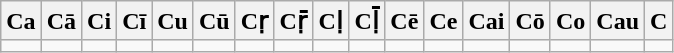<table class=wikitable>
<tr>
<th>Ca</th>
<th>Cā</th>
<th>Ci</th>
<th>Cī</th>
<th>Cu</th>
<th>Cū</th>
<th>Cṛ</th>
<th>Cṝ</th>
<th>Cḷ</th>
<th>Cḹ</th>
<th>Cē</th>
<th>Ce</th>
<th>Cai</th>
<th>Cō</th>
<th>Co</th>
<th>Cau</th>
<th>C</th>
</tr>
<tr>
<td></td>
<td></td>
<td></td>
<td></td>
<td></td>
<td></td>
<td></td>
<td></td>
<td></td>
<td></td>
<td></td>
<td></td>
<td></td>
<td></td>
<td></td>
<td></td>
<td></td>
</tr>
</table>
